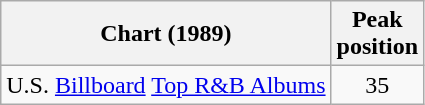<table class="wikitable sortable">
<tr>
<th>Chart (1989)</th>
<th>Peak<br>position</th>
</tr>
<tr>
<td>U.S. <a href='#'>Billboard</a> <a href='#'>Top R&B Albums</a></td>
<td style="text-align:center;">35</td>
</tr>
</table>
